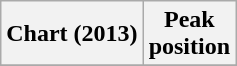<table class="wikitable">
<tr>
<th>Chart (2013)</th>
<th>Peak<br>position</th>
</tr>
<tr>
</tr>
</table>
